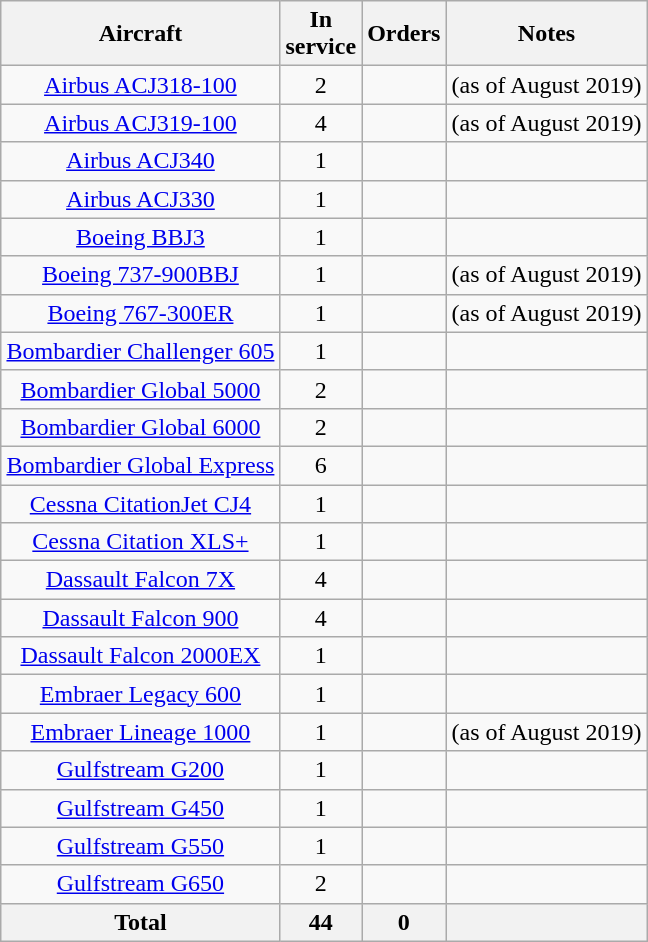<table class="wikitable" style="text-align:center; margin:0.5em auto">
<tr>
<th>Aircraft</th>
<th>In<br>service</th>
<th>Orders</th>
<th>Notes</th>
</tr>
<tr>
<td><a href='#'>Airbus ACJ318-100</a></td>
<td>2</td>
<td></td>
<td>(as of August 2019)</td>
</tr>
<tr>
<td><a href='#'>Airbus ACJ319-100</a></td>
<td>4</td>
<td></td>
<td>(as of August 2019)</td>
</tr>
<tr>
<td><a href='#'>Airbus ACJ340</a></td>
<td>1</td>
<td></td>
<td></td>
</tr>
<tr>
<td><a href='#'>Airbus ACJ330</a></td>
<td>1</td>
<td></td>
<td></td>
</tr>
<tr>
<td><a href='#'>Boeing BBJ3</a></td>
<td>1</td>
<td></td>
<td></td>
</tr>
<tr>
<td><a href='#'>Boeing 737-900BBJ</a></td>
<td>1</td>
<td></td>
<td>(as of August 2019)</td>
</tr>
<tr>
<td><a href='#'>Boeing 767-300ER</a></td>
<td>1</td>
<td></td>
<td>(as of August 2019)</td>
</tr>
<tr>
<td><a href='#'>Bombardier Challenger 605</a></td>
<td>1</td>
<td></td>
<td></td>
</tr>
<tr>
<td><a href='#'>Bombardier Global 5000</a></td>
<td>2</td>
<td></td>
<td></td>
</tr>
<tr>
<td><a href='#'>Bombardier Global 6000</a></td>
<td>2</td>
<td></td>
<td></td>
</tr>
<tr>
<td><a href='#'>Bombardier Global Express</a></td>
<td>6</td>
<td></td>
<td></td>
</tr>
<tr>
<td><a href='#'>Cessna CitationJet CJ4</a></td>
<td>1</td>
<td></td>
<td></td>
</tr>
<tr>
<td><a href='#'>Cessna Citation XLS+</a></td>
<td>1</td>
<td></td>
<td></td>
</tr>
<tr>
<td><a href='#'>Dassault Falcon 7X</a></td>
<td>4</td>
<td></td>
<td></td>
</tr>
<tr>
<td><a href='#'>Dassault Falcon 900</a></td>
<td>4</td>
<td></td>
<td></td>
</tr>
<tr>
<td><a href='#'>Dassault Falcon 2000EX</a></td>
<td>1</td>
<td></td>
<td></td>
</tr>
<tr>
<td><a href='#'>Embraer Legacy 600</a></td>
<td>1</td>
<td></td>
<td></td>
</tr>
<tr>
<td><a href='#'>Embraer Lineage 1000</a></td>
<td>1</td>
<td></td>
<td>(as of August 2019)</td>
</tr>
<tr>
<td><a href='#'>Gulfstream G200</a></td>
<td>1</td>
<td></td>
<td></td>
</tr>
<tr>
<td><a href='#'>Gulfstream G450</a></td>
<td>1</td>
<td></td>
<td></td>
</tr>
<tr>
<td><a href='#'>Gulfstream G550</a></td>
<td>1</td>
<td></td>
<td></td>
</tr>
<tr>
<td><a href='#'>Gulfstream G650</a></td>
<td>2</td>
<td></td>
<td></td>
</tr>
<tr>
<th>Total</th>
<th>44</th>
<th>0</th>
<th></th>
</tr>
</table>
